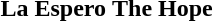<table>
<tr>
<th>La Espero</th>
<th>The Hope</th>
</tr>
<tr>
<td style="white-space:nowrap;"></td>
<td></td>
</tr>
</table>
